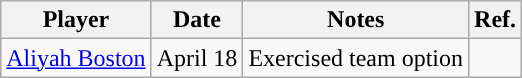<table class="wikitable sortable" style="text-align: center">
<tr>
<th>Player</th>
<th>Date</th>
<th>Notes</th>
<th>Ref.</th>
</tr>
<tr>
<td><a href='#'>Aliyah Boston</a></td>
<td>April 18</td>
<td>Exercised team option<br></td>
<td></td>
</tr>
</table>
